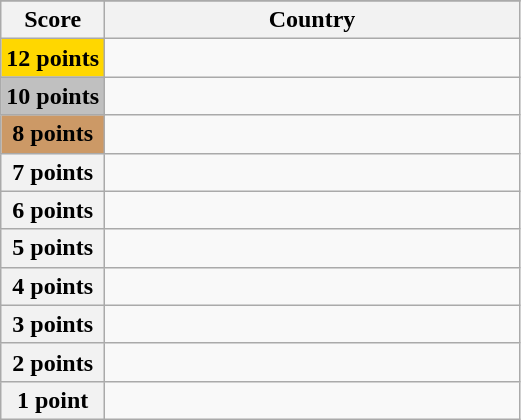<table class="wikitable">
<tr>
</tr>
<tr>
<th scope="col" width="20%">Score</th>
<th scope="col">Country</th>
</tr>
<tr>
<th scope="row" style="background:gold">12 points</th>
<td></td>
</tr>
<tr>
<th scope="row" style="background:silver">10 points</th>
<td></td>
</tr>
<tr>
<th scope="row" style="background:#CC9966">8 points</th>
<td></td>
</tr>
<tr>
<th scope="row">7 points</th>
<td></td>
</tr>
<tr>
<th scope="row">6 points</th>
<td></td>
</tr>
<tr>
<th scope="row">5 points</th>
<td></td>
</tr>
<tr>
<th scope="row">4 points</th>
<td></td>
</tr>
<tr>
<th scope="row">3 points</th>
<td></td>
</tr>
<tr>
<th scope="row">2 points</th>
<td></td>
</tr>
<tr>
<th scope="row">1 point</th>
<td></td>
</tr>
</table>
